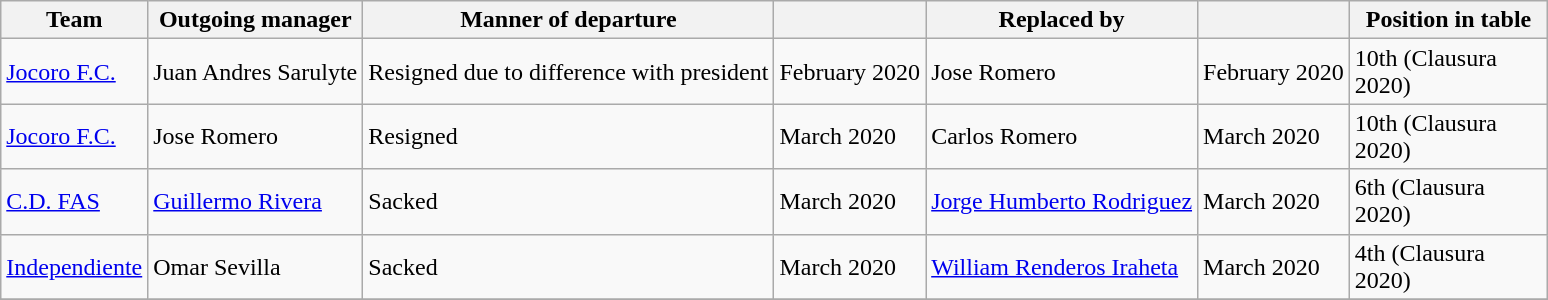<table class="wikitable">
<tr>
<th>Team</th>
<th>Outgoing manager</th>
<th>Manner of departure</th>
<th></th>
<th>Replaced by</th>
<th></th>
<th width=125px>Position in table</th>
</tr>
<tr>
<td><a href='#'>Jocoro F.C.</a></td>
<td> Juan Andres Sarulyte</td>
<td>Resigned due to difference with president</td>
<td>February 2020</td>
<td> Jose Romero</td>
<td>February 2020</td>
<td>10th (Clausura 2020)</td>
</tr>
<tr>
<td><a href='#'>Jocoro F.C.</a></td>
<td> Jose Romero</td>
<td>Resigned</td>
<td>March 2020</td>
<td> Carlos Romero</td>
<td>March 2020</td>
<td>10th (Clausura 2020)</td>
</tr>
<tr>
<td><a href='#'>C.D. FAS</a></td>
<td> <a href='#'>Guillermo Rivera</a></td>
<td>Sacked</td>
<td>March 2020</td>
<td> <a href='#'>Jorge Humberto Rodriguez</a></td>
<td>March 2020</td>
<td>6th (Clausura 2020)</td>
</tr>
<tr>
<td><a href='#'>Independiente</a></td>
<td> Omar Sevilla</td>
<td>Sacked</td>
<td>March 2020</td>
<td> <a href='#'>William Renderos Iraheta</a></td>
<td>March 2020</td>
<td>4th (Clausura 2020)</td>
</tr>
<tr>
</tr>
</table>
